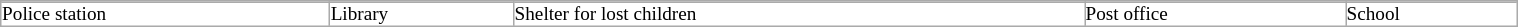<table cellpadding="0" cellspacing="0" border="1" width="80%" style="margin: auto;border: 1px #aaa solid;  border-collapse: collapse; font-size:80%">
<tr>
<td></td>
<td></td>
<td></td>
<td></td>
<td></td>
</tr>
<tr>
<td>Police station</td>
<td>Library</td>
<td>Shelter for lost children</td>
<td>Post office</td>
<td>School</td>
</tr>
</table>
